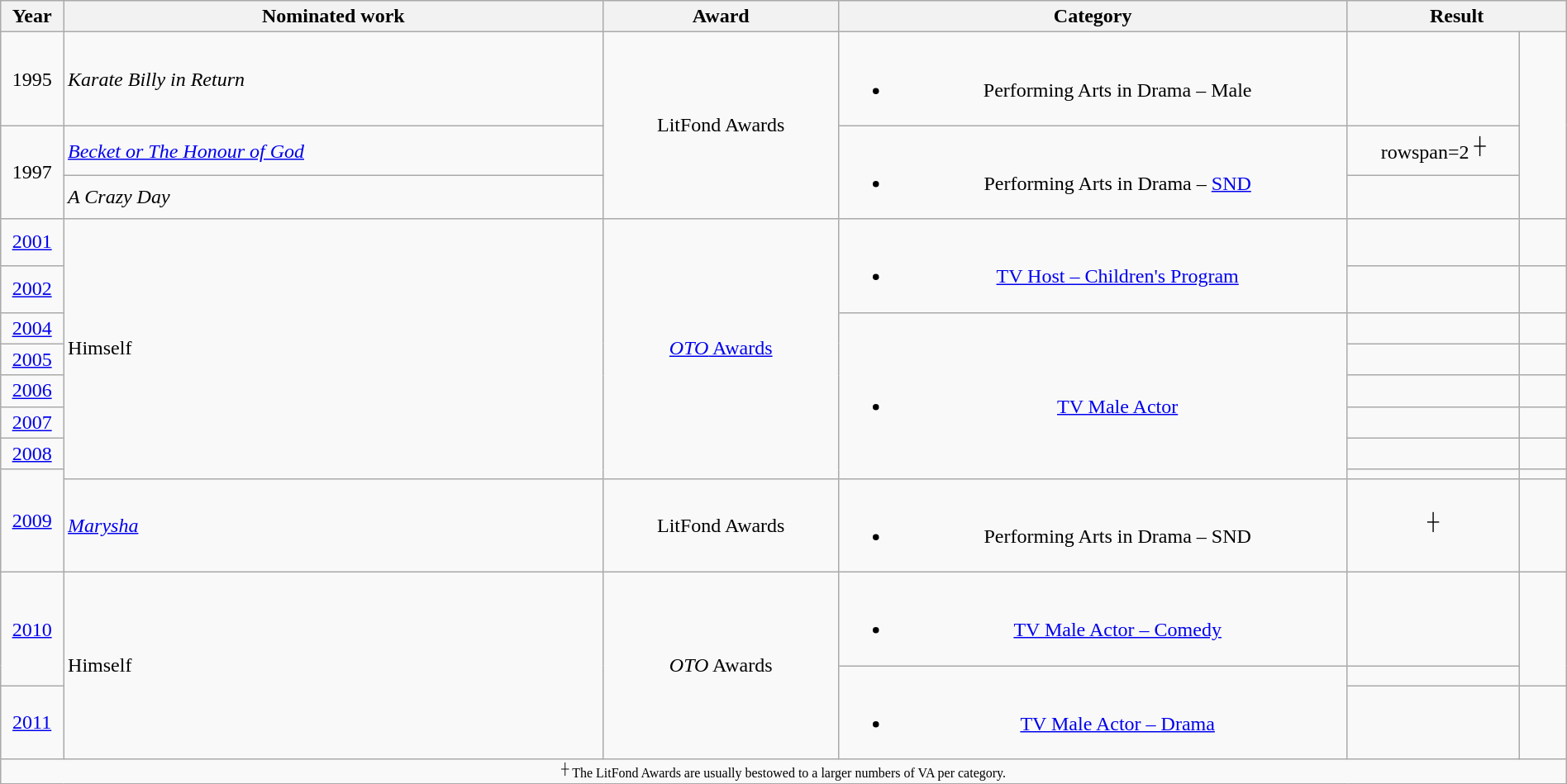<table class="wikitable" style="text-align:center; width:100%">
<tr>
<th width=4%>Year</th>
<th width=34.5%>Nominated work</th>
<th width=15%>Award</th>
<th width=32.5%>Category</th>
<th width=14% colspan=2>Result</th>
</tr>
<tr>
<td>1995</td>
<td align=left><em>Karate Billy in Return</em> </td>
<td rowspan=3>LitFond Awards</td>
<td><br><ul><li>Performing Arts in Drama – Male</li></ul></td>
<td></td>
<td rowspan=3 width=3%></td>
</tr>
<tr>
<td rowspan=2>1997</td>
<td align=left><em><a href='#'>Becket or The Honour of God</a></em> </td>
<td rowspan=2><br><ul><li>Performing Arts in Drama – <a href='#'>SND</a></li></ul></td>
<td>rowspan=2 <sup>┼</sup></td>
</tr>
<tr>
<td align=left><em>A Crazy Day</em> </td>
</tr>
<tr>
<td><a href='#'>2001</a></td>
<td align=left rowspan=8>Himself <br></td>
<td rowspan=8><a href='#'><em>OTO</em> Awards</a></td>
<td rowspan=2><br><ul><li><a href='#'>TV Host – Children's Program</a></li></ul></td>
<td></td>
<td width=3%></td>
</tr>
<tr>
<td><a href='#'>2002</a></td>
<td></td>
<td width=3%></td>
</tr>
<tr>
<td><a href='#'>2004</a></td>
<td rowspan=6><br><ul><li><a href='#'>TV Male Actor</a></li></ul></td>
<td></td>
<td width=3%></td>
</tr>
<tr>
<td><a href='#'>2005</a></td>
<td></td>
<td width=3%></td>
</tr>
<tr>
<td><a href='#'>2006</a></td>
<td></td>
<td width=3%></td>
</tr>
<tr>
<td><a href='#'>2007</a></td>
<td></td>
<td width=3%></td>
</tr>
<tr>
<td><a href='#'>2008</a></td>
<td></td>
<td width=3%></td>
</tr>
<tr>
<td rowspan=2><a href='#'>2009</a></td>
<td></td>
<td width=3%></td>
</tr>
<tr>
<td align=left><em><a href='#'>Marysha</a></em> </td>
<td>LitFond Awards</td>
<td><br><ul><li>Performing Arts in Drama – SND</li></ul></td>
<td><sup>┼</sup></td>
<td width=3%></td>
</tr>
<tr>
<td rowspan=2><a href='#'>2010</a></td>
<td align=left rowspan=3>Himself <br></td>
<td rowspan=3><em>OTO</em> Awards</td>
<td><br><ul><li><a href='#'>TV Male Actor – Comedy</a></li></ul></td>
<td></td>
<td rowspan=2 width=3%></td>
</tr>
<tr>
<td rowspan=2><br><ul><li><a href='#'>TV Male Actor – Drama</a></li></ul></td>
<td></td>
</tr>
<tr>
<td><a href='#'>2011</a></td>
<td></td>
<td width=3%></td>
</tr>
<tr>
<td colspan=6 width=30% style=font-size:8pt><sup>┼</sup> The LitFond Awards are usually bestowed to a larger numbers of VA per category.</td>
</tr>
</table>
